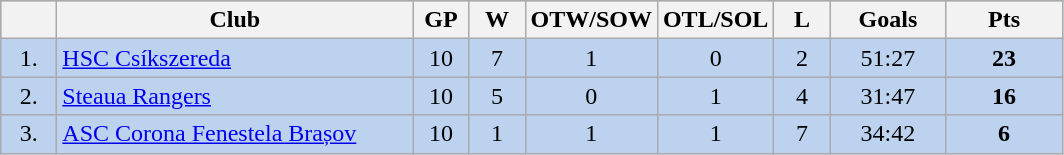<table class="wikitable" style="background-color:#BCD2EE; text-align:center">
<tr style="background-color:#e0e0e0">
<th width="30"></th>
<th width="230">Club</th>
<th width="30">GP</th>
<th width="30">W</th>
<th width="30">OTW/SOW</th>
<th width="30">OTL/SOL</th>
<th width="30">L</th>
<th width="70">Goals</th>
<th width="70">Pts</th>
</tr>
<tr>
<td>1.</td>
<td style="text-align:left"><a href='#'>HSC Csíkszereda</a></td>
<td>10</td>
<td>7</td>
<td>1</td>
<td>0</td>
<td>2</td>
<td>51:27</td>
<td><strong>23</strong></td>
</tr>
<tr>
<td>2.</td>
<td style="text-align:left"><a href='#'>Steaua Rangers</a></td>
<td>10</td>
<td>5</td>
<td>0</td>
<td>1</td>
<td>4</td>
<td>31:47</td>
<td><strong>16</strong></td>
</tr>
<tr>
<td>3.</td>
<td style="text-align:left"><a href='#'>ASC Corona Fenestela Brașov</a></td>
<td>10</td>
<td>1</td>
<td>1</td>
<td>1</td>
<td>7</td>
<td>34:42</td>
<td><strong>6</strong></td>
</tr>
</table>
